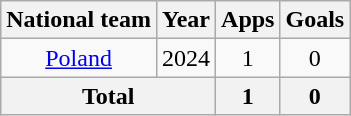<table class="wikitable" style="text-align:center">
<tr>
<th>National team</th>
<th>Year</th>
<th>Apps</th>
<th>Goals</th>
</tr>
<tr>
<td rowspan="1"><a href='#'>Poland</a></td>
<td>2024</td>
<td>1</td>
<td>0</td>
</tr>
<tr>
<th colspan="2">Total</th>
<th>1</th>
<th>0</th>
</tr>
</table>
